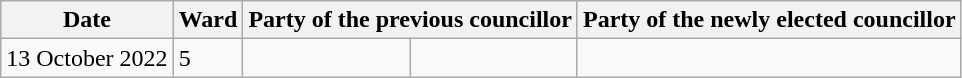<table class="wikitable">
<tr>
<th>Date</th>
<th>Ward</th>
<th colspan=2>Party of the previous councillor</th>
<th colspan=2>Party of the newly elected councillor</th>
</tr>
<tr>
<td>13 October 2022</td>
<td>5</td>
<td></td>
<td></td>
</tr>
</table>
